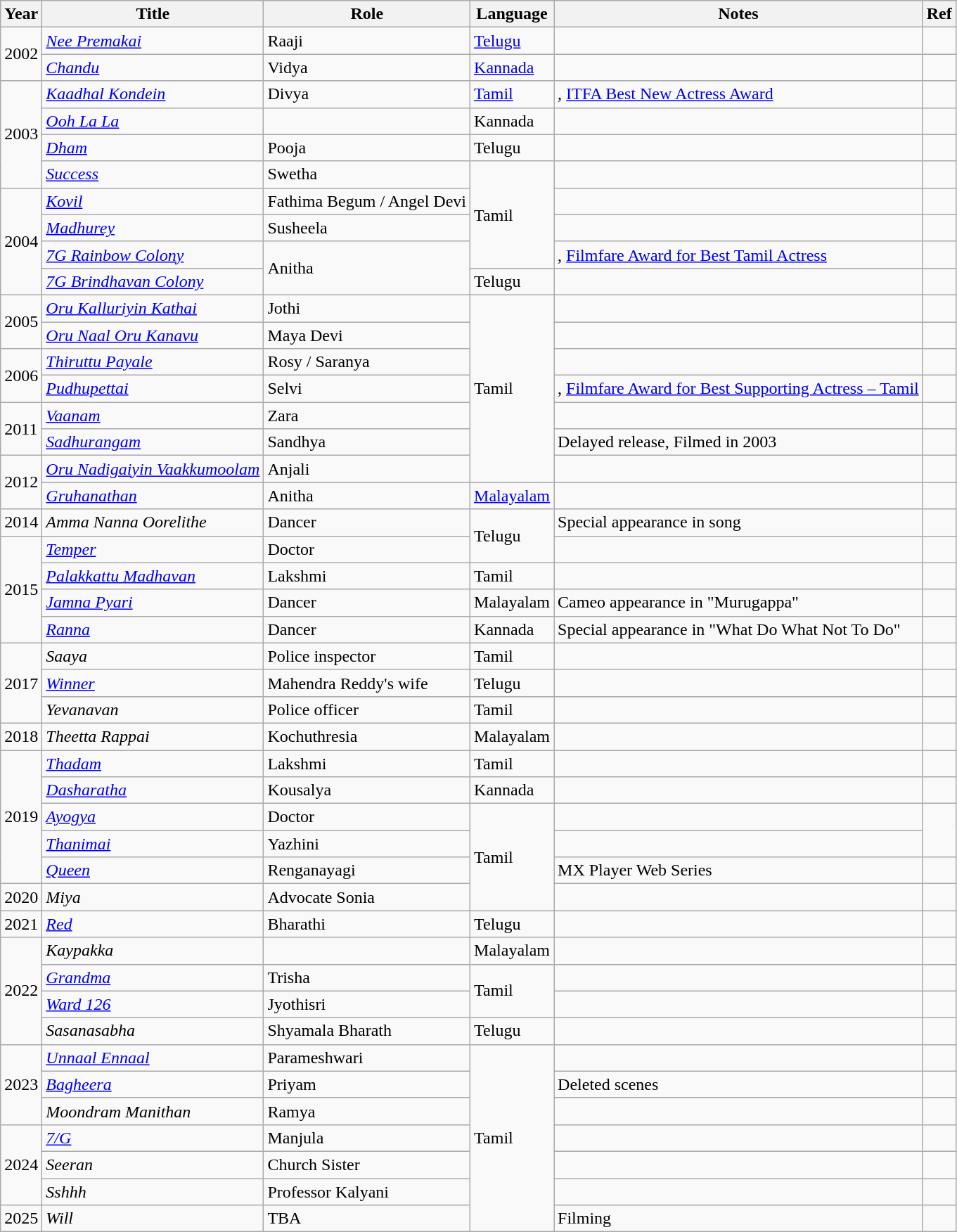<table class="wikitable sortable">
<tr>
<th>Year</th>
<th>Title</th>
<th>Role</th>
<th>Language</th>
<th class="unsortable">Notes</th>
<th class="unsortable">Ref</th>
</tr>
<tr>
<td rowspan="2">2002</td>
<td><em><a href='#'>Nee Premakai</a></em></td>
<td>Raaji</td>
<td><a href='#'>Telugu</a></td>
<td></td>
<td></td>
</tr>
<tr>
<td><em><a href='#'>Chandu</a></em></td>
<td>Vidya</td>
<td><a href='#'>Kannada</a></td>
<td></td>
<td></td>
</tr>
<tr>
<td rowspan="4">2003</td>
<td><em><a href='#'>Kaadhal Kondein</a></em></td>
<td>Divya</td>
<td><a href='#'>Tamil</a></td>
<td>, <a href='#'>ITFA Best New Actress Award</a></td>
<td></td>
</tr>
<tr>
<td><a href='#'><em>Ooh La La</em></a></td>
<td></td>
<td>Kannada</td>
<td></td>
<td></td>
</tr>
<tr>
<td><em><a href='#'>Dham</a></em></td>
<td>Pooja</td>
<td>Telugu</td>
<td></td>
<td></td>
</tr>
<tr>
<td><em><a href='#'>Success</a></em></td>
<td>Swetha</td>
<td rowspan=4>Tamil</td>
<td></td>
<td></td>
</tr>
<tr>
<td rowspan="4">2004</td>
<td><em><a href='#'>Kovil</a></em></td>
<td>Fathima Begum / Angel Devi</td>
<td></td>
<td></td>
</tr>
<tr>
<td><em><a href='#'>Madhurey</a></em></td>
<td>Susheela</td>
<td></td>
<td></td>
</tr>
<tr>
<td><em><a href='#'>7G Rainbow Colony</a></em></td>
<td rowspan="2">Anitha</td>
<td>, <a href='#'>Filmfare Award for Best Tamil Actress</a></td>
<td></td>
</tr>
<tr ||>
<td><em><a href='#'>7G Brindhavan Colony</a></em></td>
<td>Telugu</td>
<td></td>
<td></td>
</tr>
<tr>
<td rowspan="2">2005</td>
<td><em><a href='#'>Oru Kalluriyin Kathai</a></em></td>
<td>Jothi</td>
<td rowspan=7>Tamil</td>
<td></td>
<td></td>
</tr>
<tr>
<td><em><a href='#'>Oru Naal Oru Kanavu</a></em></td>
<td>Maya Devi</td>
<td></td>
<td></td>
</tr>
<tr>
<td rowspan="2">2006</td>
<td><em><a href='#'>Thiruttu Payale</a></em></td>
<td>Rosy / Saranya</td>
<td></td>
<td></td>
</tr>
<tr>
<td><em><a href='#'>Pudhupettai</a></em></td>
<td>Selvi</td>
<td>, <a href='#'>Filmfare Award for Best Supporting Actress – Tamil</a></td>
<td></td>
</tr>
<tr>
<td rowspan="2">2011</td>
<td><em><a href='#'>Vaanam</a></em></td>
<td>Zara</td>
<td></td>
<td></td>
</tr>
<tr>
<td><em><a href='#'>Sadhurangam</a></em></td>
<td>Sandhya</td>
<td>Delayed release, Filmed in 2003</td>
<td></td>
</tr>
<tr>
<td rowspan="2">2012</td>
<td><em><a href='#'>Oru Nadigaiyin Vaakkumoolam</a></em></td>
<td>Anjali</td>
<td></td>
<td></td>
</tr>
<tr>
<td><em><a href='#'>Gruhanathan</a></em></td>
<td>Anitha</td>
<td><a href='#'>Malayalam</a></td>
<td></td>
<td></td>
</tr>
<tr>
<td>2014</td>
<td><em>Amma Nanna Oorelithe</em></td>
<td>Dancer</td>
<td rowspan=2>Telugu</td>
<td>Special appearance in song</td>
<td></td>
</tr>
<tr>
<td rowspan="4">2015</td>
<td><em><a href='#'>Temper</a></em></td>
<td>Doctor</td>
<td></td>
<td></td>
</tr>
<tr>
<td><em><a href='#'>Palakkattu Madhavan</a></em></td>
<td>Lakshmi</td>
<td>Tamil</td>
<td></td>
<td></td>
</tr>
<tr>
<td><em><a href='#'>Jamna Pyari</a></em></td>
<td>Dancer</td>
<td>Malayalam</td>
<td>Cameo appearance in "Murugappa"</td>
<td></td>
</tr>
<tr>
<td><em><a href='#'>Ranna</a></em></td>
<td>Dancer</td>
<td>Kannada</td>
<td>Special appearance in  "What Do What Not To Do"</td>
<td></td>
</tr>
<tr>
<td rowspan="3">2017</td>
<td><em>Saaya</em></td>
<td>Police inspector</td>
<td>Tamil</td>
<td></td>
<td></td>
</tr>
<tr>
<td><em><a href='#'>Winner</a></em></td>
<td>Mahendra Reddy's wife</td>
<td>Telugu</td>
<td></td>
<td></td>
</tr>
<tr>
<td><em>Yevanavan</em></td>
<td>Police officer</td>
<td>Tamil</td>
<td></td>
<td></td>
</tr>
<tr>
<td>2018</td>
<td><em>Theetta Rappai</em></td>
<td>Kochuthresia</td>
<td>Malayalam</td>
<td></td>
<td></td>
</tr>
<tr>
<td rowspan="5">2019</td>
<td><em><a href='#'>Thadam</a></em></td>
<td>Lakshmi</td>
<td>Tamil</td>
<td></td>
<td></td>
</tr>
<tr>
<td><em><a href='#'>Dasharatha</a></em></td>
<td>Kousalya</td>
<td>Kannada</td>
<td></td>
<td></td>
</tr>
<tr>
<td><em><a href='#'>Ayogya</a></em></td>
<td>Doctor</td>
<td rowspan=4>Tamil</td>
<td></td>
</tr>
<tr>
<td><em><a href='#'>Thanimai</a></em></td>
<td>Yazhini</td>
<td></td>
</tr>
<tr>
<td><em><a href='#'>Queen</a></em></td>
<td>Renganayagi</td>
<td>MX Player Web Series</td>
<td></td>
</tr>
<tr>
<td>2020</td>
<td><em>Miya</em></td>
<td>Advocate Sonia</td>
<td></td>
<td></td>
</tr>
<tr>
<td>2021</td>
<td><em><a href='#'>Red</a></em></td>
<td>Bharathi</td>
<td>Telugu</td>
<td></td>
<td></td>
</tr>
<tr>
<td Rowspan=4>2022</td>
<td><em> Kaypakka</em></td>
<td></td>
<td>Malayalam</td>
<td></td>
<td></td>
</tr>
<tr>
<td><em><a href='#'>Grandma</a></em></td>
<td>Trisha</td>
<td rowspan=2>Tamil</td>
<td></td>
<td></td>
</tr>
<tr>
<td><em><a href='#'>Ward 126</a></em></td>
<td>Jyothisri</td>
<td></td>
<td></td>
</tr>
<tr>
<td><em>Sasanasabha</em></td>
<td>Shyamala Bharath</td>
<td>Telugu</td>
<td></td>
<td></td>
</tr>
<tr>
<td Rowspan=3>2023</td>
<td><em><a href='#'>Unnaal Ennaal</a></em></td>
<td>Parameshwari</td>
<td rowspan="7">Tamil</td>
<td></td>
<td></td>
</tr>
<tr>
<td><em><a href='#'>Bagheera</a></em></td>
<td>Priyam</td>
<td>Deleted scenes</td>
<td></td>
</tr>
<tr>
<td><em>Moondram Manithan</em></td>
<td>Ramya</td>
<td></td>
<td></td>
</tr>
<tr>
<td rowspan=3>2024</td>
<td><em><a href='#'>7/G</a></em></td>
<td>Manjula</td>
<td></td>
<td></td>
</tr>
<tr>
<td><em>Seeran</em></td>
<td>Church Sister</td>
<td></td>
<td></td>
</tr>
<tr>
<td><em>Sshhh</em></td>
<td>Professor Kalyani</td>
<td></td>
<td></td>
</tr>
<tr>
<td Rowspan=1>2025</td>
<td><em>Will</em></td>
<td>TBA</td>
<td>Filming</td>
</tr>
</table>
